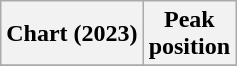<table class="wikitable plainrowheaders" style="text-align:center;">
<tr>
<th scope="col">Chart (2023)</th>
<th scope="col">Peak<br>position</th>
</tr>
<tr>
</tr>
</table>
